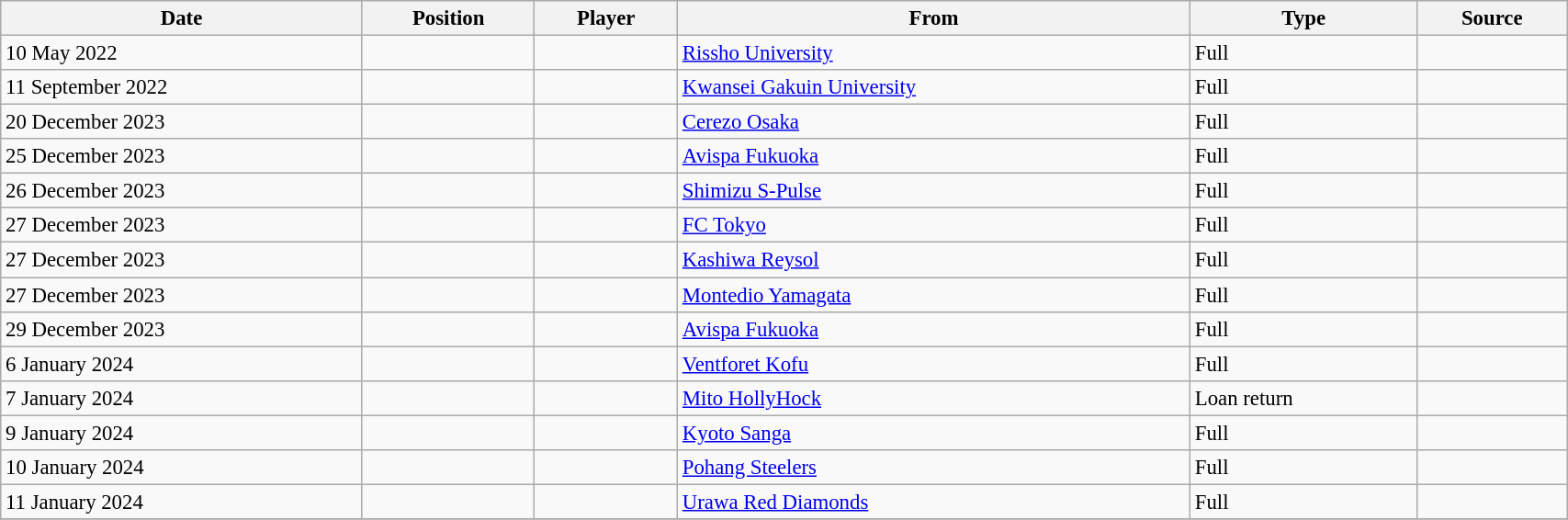<table class="wikitable sortable" style="width:90%; text-align:center; font-size:95%; text-align:left;">
<tr>
<th>Date</th>
<th>Position</th>
<th>Player</th>
<th>From</th>
<th>Type</th>
<th>Source</th>
</tr>
<tr>
<td>10 May 2022</td>
<td></td>
<td></td>
<td> <a href='#'>Rissho University</a></td>
<td>Full</td>
<td></td>
</tr>
<tr>
<td>11 September 2022</td>
<td></td>
<td></td>
<td> <a href='#'>Kwansei Gakuin University</a></td>
<td>Full</td>
<td></td>
</tr>
<tr>
<td>20 December 2023</td>
<td></td>
<td></td>
<td> <a href='#'>Cerezo Osaka</a></td>
<td>Full</td>
<td></td>
</tr>
<tr>
<td>25 December 2023</td>
<td></td>
<td></td>
<td> <a href='#'>Avispa Fukuoka</a></td>
<td>Full</td>
<td></td>
</tr>
<tr>
<td>26 December 2023</td>
<td></td>
<td></td>
<td> <a href='#'>Shimizu S-Pulse</a></td>
<td>Full</td>
<td></td>
</tr>
<tr>
<td>27 December 2023</td>
<td></td>
<td></td>
<td> <a href='#'>FC Tokyo</a></td>
<td>Full</td>
<td></td>
</tr>
<tr>
<td>27 December 2023</td>
<td></td>
<td></td>
<td> <a href='#'>Kashiwa Reysol</a></td>
<td>Full</td>
<td></td>
</tr>
<tr>
<td>27 December 2023</td>
<td></td>
<td></td>
<td> <a href='#'>Montedio Yamagata</a></td>
<td>Full</td>
<td></td>
</tr>
<tr>
<td>29 December 2023</td>
<td></td>
<td></td>
<td> <a href='#'>Avispa Fukuoka</a></td>
<td>Full</td>
<td></td>
</tr>
<tr>
<td>6 January 2024</td>
<td></td>
<td></td>
<td> <a href='#'>Ventforet Kofu</a></td>
<td>Full</td>
<td></td>
</tr>
<tr>
<td>7 January 2024</td>
<td></td>
<td></td>
<td> <a href='#'>Mito HollyHock</a></td>
<td>Loan return</td>
<td></td>
</tr>
<tr>
<td>9 January 2024</td>
<td></td>
<td></td>
<td> <a href='#'>Kyoto Sanga</a></td>
<td>Full</td>
<td></td>
</tr>
<tr>
<td>10 January 2024</td>
<td></td>
<td></td>
<td> <a href='#'>Pohang Steelers</a></td>
<td>Full</td>
<td></td>
</tr>
<tr>
<td>11 January 2024</td>
<td></td>
<td></td>
<td> <a href='#'>Urawa Red Diamonds</a></td>
<td>Full</td>
<td></td>
</tr>
<tr>
</tr>
</table>
